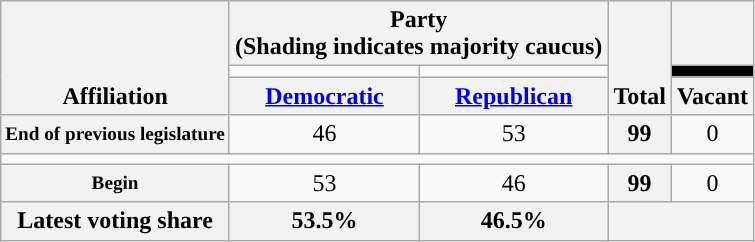<table class=wikitable style="text-align:center">
<tr style="vertical-align:bottom;">
<th rowspan=3>Affiliation</th>
<th colspan=2>Party <div>(Shading indicates majority caucus)</div></th>
<th rowspan=3>Total</th>
<th></th>
</tr>
<tr style="height:5px">
<td style="background-color:"></td>
<td style="background-color:"></td>
<td style="background-color:black"></td>
</tr>
<tr>
<th><a href='#'>Democratic</a></th>
<th><a href='#'>Republican</a></th>
<th>Vacant</th>
</tr>
<tr>
<th nowrap style="font-size:80%">End of previous legislature</th>
<td>46</td>
<td>53</td>
<th>99</th>
<td>0</td>
</tr>
<tr>
<td colspan=5></td>
</tr>
<tr>
<th nowrap style="font-size:80%">Begin</th>
<td>53</td>
<td>46</td>
<th>99</th>
<td>0</td>
</tr>
<tr>
<th>Latest voting share</th>
<th>53.5%</th>
<th>46.5%</th>
<th colspan=2></th>
</tr>
</table>
